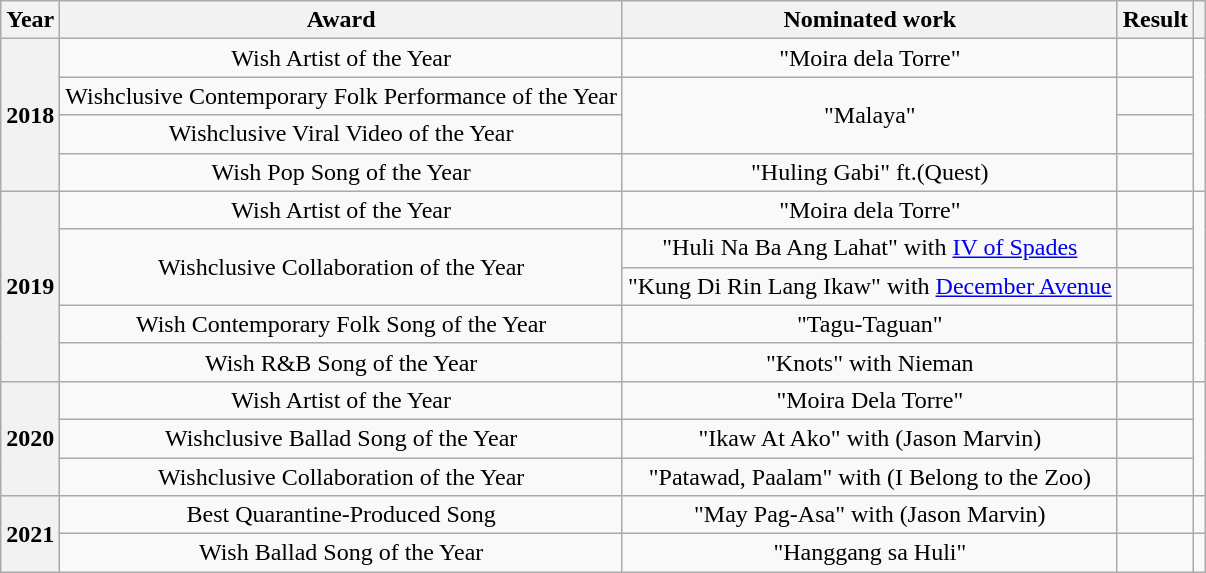<table class="wikitable sortable" style=text-align:center>
<tr>
<th>Year</th>
<th>Award</th>
<th>Nominated work</th>
<th>Result</th>
<th></th>
</tr>
<tr>
<th rowspan="4">2018</th>
<td>Wish Artist of the Year</td>
<td align=center>"Moira dela Torre"</td>
<td></td>
<td rowspan="4"></td>
</tr>
<tr>
<td>Wishclusive Contemporary Folk Performance of the Year</td>
<td align=center rowspan="2">"Malaya"</td>
<td></td>
</tr>
<tr>
<td>Wishclusive Viral Video of the Year</td>
<td></td>
</tr>
<tr>
<td>Wish Pop Song of the Year</td>
<td align=center>"Huling Gabi" ft.(Quest)</td>
<td></td>
</tr>
<tr>
<th rowspan="5">2019</th>
<td>Wish Artist of the Year</td>
<td align=center>"Moira dela Torre"</td>
<td></td>
<td rowspan="5"></td>
</tr>
<tr>
<td rowspan="2">Wishclusive Collaboration of the Year</td>
<td align=center>"Huli Na Ba Ang Lahat" with <a href='#'>IV of Spades</a></td>
<td></td>
</tr>
<tr>
<td align=center>"Kung Di Rin Lang Ikaw" with <a href='#'>December Avenue</a></td>
<td></td>
</tr>
<tr>
<td>Wish Contemporary Folk Song of the Year</td>
<td align=center>"Tagu-Taguan"</td>
<td></td>
</tr>
<tr>
<td>Wish R&B Song of the Year</td>
<td align=center>"Knots" with Nieman</td>
<td></td>
</tr>
<tr>
<th rowspan="3">2020</th>
<td>Wish Artist of the Year</td>
<td align=center>"Moira Dela Torre"</td>
<td></td>
<td rowspan="3"></td>
</tr>
<tr>
<td>Wishclusive Ballad Song of the Year</td>
<td align=center>"Ikaw At Ako" with (Jason Marvin)</td>
<td></td>
</tr>
<tr>
<td>Wishclusive Collaboration of the Year</td>
<td align=center>"Patawad, Paalam" with (I Belong to the Zoo)</td>
<td></td>
</tr>
<tr>
<th rowspan="2">2021</th>
<td>Best Quarantine-Produced Song</td>
<td align=center>"May Pag-Asa" with (Jason Marvin)</td>
<td></td>
<td></td>
</tr>
<tr>
<td>Wish Ballad Song of the Year</td>
<td align=center>"Hanggang sa Huli"</td>
<td></td>
<td></td>
</tr>
</table>
